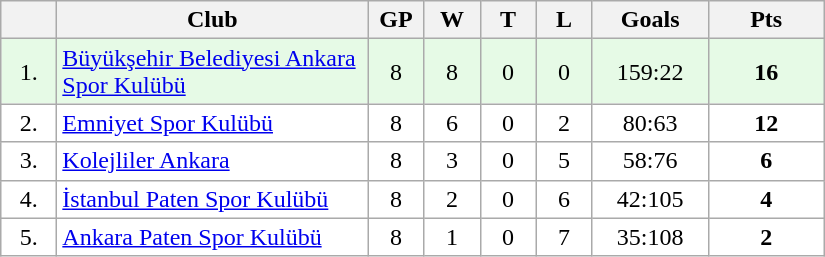<table class="wikitable">
<tr>
<th width="30"></th>
<th width="200">Club</th>
<th width="30">GP</th>
<th width="30">W</th>
<th width="30">T</th>
<th width="30">L</th>
<th width="70">Goals</th>
<th width="70">Pts</th>
</tr>
<tr bgcolor="#e6fae6" align="center">
<td>1.</td>
<td align="left"><a href='#'>Büyükşehir Belediyesi Ankara Spor Kulübü</a></td>
<td>8</td>
<td>8</td>
<td>0</td>
<td>0</td>
<td>159:22</td>
<td><strong>16</strong></td>
</tr>
<tr bgcolor="#FFFFFF" align="center">
<td>2.</td>
<td align="left"><a href='#'>Emniyet Spor Kulübü</a></td>
<td>8</td>
<td>6</td>
<td>0</td>
<td>2</td>
<td>80:63</td>
<td><strong>12</strong></td>
</tr>
<tr bgcolor="#FFFFFF" align="center">
<td>3.</td>
<td align="left"><a href='#'>Kolejliler Ankara</a></td>
<td>8</td>
<td>3</td>
<td>0</td>
<td>5</td>
<td>58:76</td>
<td><strong>6</strong></td>
</tr>
<tr bgcolor="#FFFFFF" align="center">
<td>4.</td>
<td align="left"><a href='#'>İstanbul Paten Spor Kulübü</a></td>
<td>8</td>
<td>2</td>
<td>0</td>
<td>6</td>
<td>42:105</td>
<td><strong>4</strong></td>
</tr>
<tr bgcolor="#FFFFFF" align="center">
<td>5.</td>
<td align="left"><a href='#'>Ankara Paten Spor Kulübü</a></td>
<td>8</td>
<td>1</td>
<td>0</td>
<td>7</td>
<td>35:108</td>
<td><strong>2</strong></td>
</tr>
</table>
